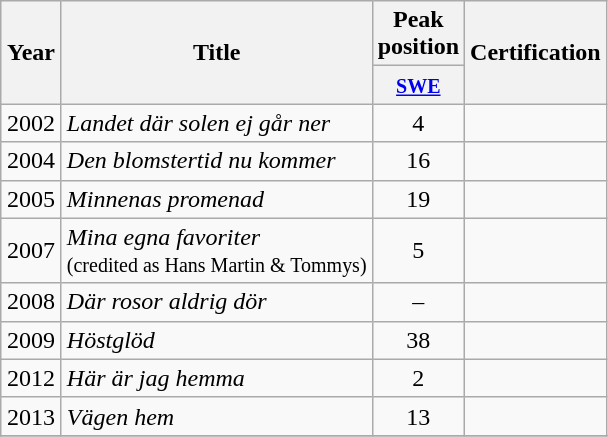<table class="wikitable">
<tr>
<th width="33" rowspan="2" style="text-align:center;">Year</th>
<th rowspan="2">Title</th>
<th colspan="1">Peak <br>position</th>
<th rowspan="2">Certification</th>
</tr>
<tr>
<th align="center"><small><a href='#'>SWE</a></small></th>
</tr>
<tr>
<td align="center">2002</td>
<td><em>Landet där solen ej går ner</em></td>
<td align="center">4</td>
<td></td>
</tr>
<tr>
<td align="center">2004</td>
<td><em>Den blomstertid nu kommer</em></td>
<td align="center">16</td>
<td></td>
</tr>
<tr>
<td align="center">2005</td>
<td><em>Minnenas promenad</em></td>
<td align="center">19</td>
<td></td>
</tr>
<tr>
<td align="center">2007</td>
<td><em>Mina egna favoriter</em> <br><small>(credited as Hans Martin & Tommys)</small></td>
<td align="center">5</td>
<td></td>
</tr>
<tr>
<td align="center">2008</td>
<td><em>Där rosor aldrig dör</em></td>
<td align="center">–</td>
<td></td>
</tr>
<tr>
<td align="center">2009</td>
<td><em>Höstglöd</em></td>
<td align="center">38</td>
<td></td>
</tr>
<tr>
<td align="center">2012</td>
<td><em>Här är jag hemma</em></td>
<td align="center">2</td>
<td></td>
</tr>
<tr>
<td align="center">2013</td>
<td><em>Vägen hem</em></td>
<td align="center">13</td>
<td></td>
</tr>
<tr>
</tr>
</table>
